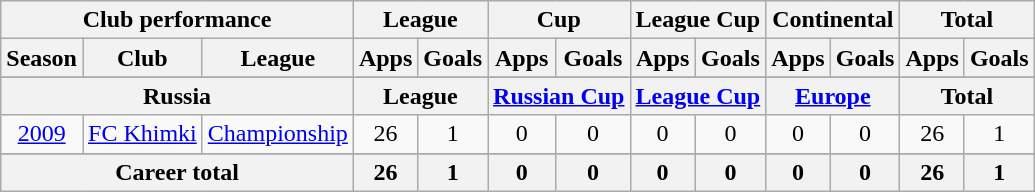<table class="wikitable" style="text-align:center">
<tr>
<th colspan=3>Club performance</th>
<th colspan=2>League</th>
<th colspan=2>Cup</th>
<th colspan=2>League Cup</th>
<th colspan=2>Continental</th>
<th colspan=2>Total</th>
</tr>
<tr>
<th>Season</th>
<th>Club</th>
<th>League</th>
<th>Apps</th>
<th>Goals</th>
<th>Apps</th>
<th>Goals</th>
<th>Apps</th>
<th>Goals</th>
<th>Apps</th>
<th>Goals</th>
<th>Apps</th>
<th>Goals</th>
</tr>
<tr>
</tr>
<tr>
<th colspan=3>Russia</th>
<th colspan=2>League</th>
<th colspan=2><a href='#'>Russian Cup</a></th>
<th colspan=2><a href='#'>League Cup</a></th>
<th colspan=2><a href='#'>Europe</a></th>
<th colspan=2>Total</th>
</tr>
<tr>
<td><a href='#'>2009</a></td>
<td><a href='#'>FC Khimki</a></td>
<td><a href='#'>Championship</a></td>
<td>26</td>
<td>1</td>
<td>0</td>
<td>0</td>
<td>0</td>
<td>0</td>
<td>0</td>
<td>0</td>
<td>26</td>
<td>1</td>
</tr>
<tr>
</tr>
<tr>
<th colspan=3>Career total</th>
<th>26</th>
<th>1</th>
<th>0</th>
<th>0</th>
<th>0</th>
<th>0</th>
<th>0</th>
<th>0</th>
<th>26</th>
<th>1</th>
</tr>
</table>
